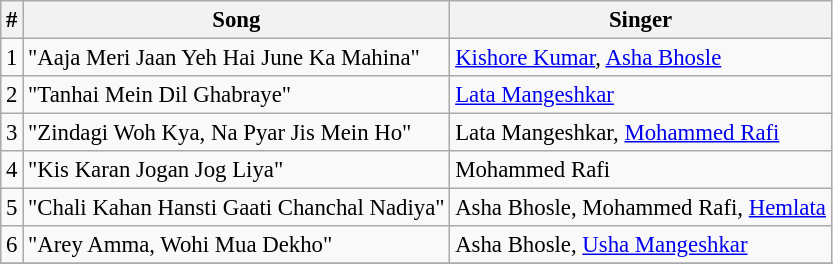<table class="wikitable" style="font-size:95%;">
<tr>
<th>#</th>
<th>Song</th>
<th>Singer</th>
</tr>
<tr>
<td>1</td>
<td>"Aaja Meri Jaan Yeh Hai June Ka Mahina"</td>
<td><a href='#'>Kishore Kumar</a>, <a href='#'>Asha Bhosle</a></td>
</tr>
<tr>
<td>2</td>
<td>"Tanhai Mein Dil Ghabraye"</td>
<td><a href='#'>Lata Mangeshkar</a></td>
</tr>
<tr>
<td>3</td>
<td>"Zindagi Woh Kya, Na Pyar Jis Mein Ho"</td>
<td>Lata Mangeshkar, <a href='#'>Mohammed Rafi</a></td>
</tr>
<tr>
<td>4</td>
<td>"Kis Karan Jogan Jog Liya"</td>
<td>Mohammed Rafi</td>
</tr>
<tr>
<td>5</td>
<td>"Chali Kahan Hansti Gaati Chanchal Nadiya"</td>
<td>Asha Bhosle, Mohammed Rafi, <a href='#'>Hemlata</a></td>
</tr>
<tr>
<td>6</td>
<td>"Arey Amma, Wohi Mua Dekho"</td>
<td>Asha Bhosle, <a href='#'>Usha Mangeshkar</a></td>
</tr>
<tr>
</tr>
</table>
